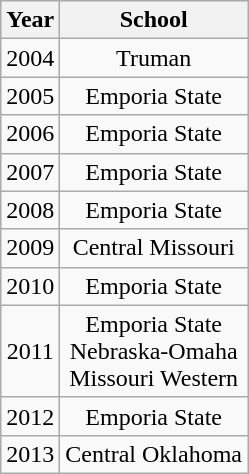<table class="wikitable" style="text-align:center">
<tr>
<th>Year</th>
<th>School</th>
</tr>
<tr>
<td>2004</td>
<td>Truman</td>
</tr>
<tr>
<td>2005</td>
<td>Emporia State</td>
</tr>
<tr>
<td>2006</td>
<td>Emporia State</td>
</tr>
<tr>
<td>2007</td>
<td>Emporia State</td>
</tr>
<tr>
<td>2008</td>
<td>Emporia State</td>
</tr>
<tr>
<td>2009</td>
<td>Central Missouri</td>
</tr>
<tr>
<td>2010</td>
<td>Emporia State</td>
</tr>
<tr>
<td>2011</td>
<td>Emporia State<br>Nebraska-Omaha<br>Missouri Western</td>
</tr>
<tr>
<td>2012</td>
<td>Emporia State</td>
</tr>
<tr>
<td>2013</td>
<td>Central Oklahoma</td>
</tr>
</table>
